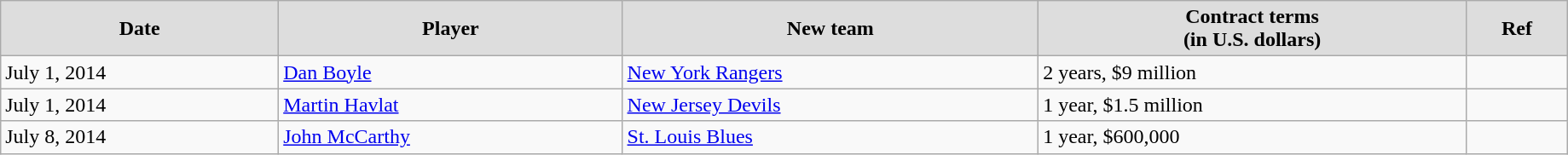<table class="wikitable" width=97%>
<tr align="center" bgcolor="#dddddd">
<td><strong>Date</strong></td>
<td><strong>Player</strong></td>
<td><strong>New team</strong></td>
<td><strong>Contract terms</strong><br><strong>(in U.S. dollars)</strong></td>
<td><strong>Ref</strong></td>
</tr>
<tr>
<td>July 1, 2014</td>
<td><a href='#'>Dan Boyle</a></td>
<td><a href='#'>New York Rangers</a></td>
<td>2 years, $9 million</td>
<td></td>
</tr>
<tr>
<td>July 1, 2014</td>
<td><a href='#'>Martin Havlat</a></td>
<td><a href='#'>New Jersey Devils</a></td>
<td>1 year, $1.5 million</td>
<td></td>
</tr>
<tr>
<td>July 8, 2014</td>
<td><a href='#'>John McCarthy</a></td>
<td><a href='#'>St. Louis Blues</a></td>
<td>1 year, $600,000</td>
<td></td>
</tr>
</table>
